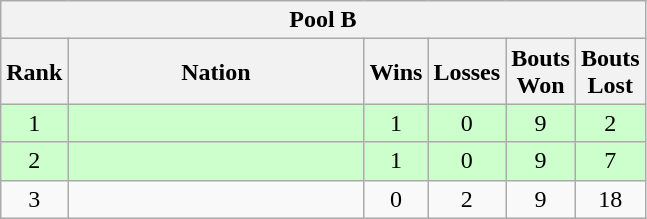<table class="wikitable" style="text-align:center">
<tr>
<th colspan=6 align=center><strong>Pool B</strong></th>
</tr>
<tr>
<th width="20">Rank</th>
<th width="190">Nation</th>
<th width="20">Wins</th>
<th width="20">Losses</th>
<th width="20">Bouts Won</th>
<th width="20">Bouts Lost</th>
</tr>
<tr bgcolor=ccffcc>
<td>1</td>
<td align=left></td>
<td>1</td>
<td>0</td>
<td>9</td>
<td>2</td>
</tr>
<tr bgcolor=ccffcc>
<td>2</td>
<td align=left></td>
<td>1</td>
<td>0</td>
<td>9</td>
<td>7</td>
</tr>
<tr>
<td>3</td>
<td align=left></td>
<td>0</td>
<td>2</td>
<td>9</td>
<td>18</td>
</tr>
</table>
